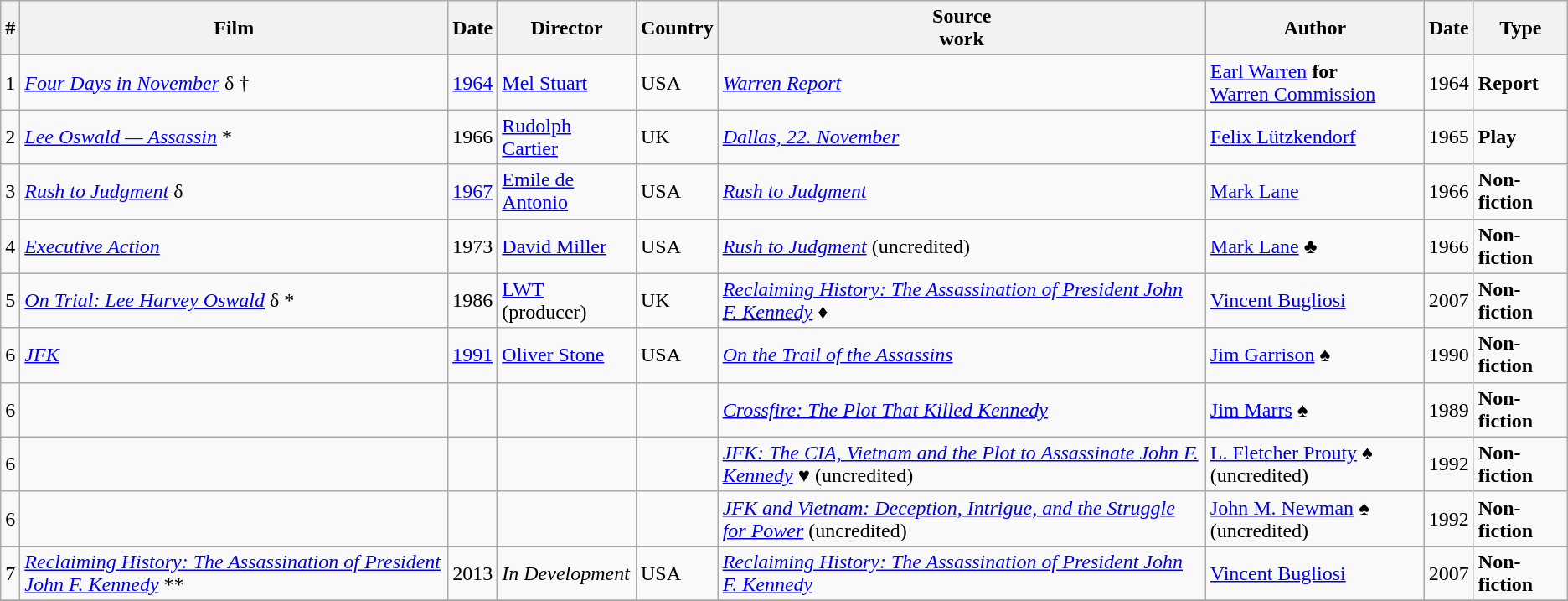<table class="wikitable">
<tr>
<th>#</th>
<th>Film</th>
<th>Date</th>
<th>Director</th>
<th>Country</th>
<th>Source<br>work</th>
<th>Author</th>
<th>Date</th>
<th>Type</th>
</tr>
<tr>
<td>1</td>
<td><em><a href='#'>Four Days in November</a></em> δ †</td>
<td><a href='#'>1964</a></td>
<td><a href='#'>Mel Stuart</a></td>
<td>USA</td>
<td><em><a href='#'>Warren Report</a></em></td>
<td><a href='#'>Earl Warren</a> <strong>for</strong><br><a href='#'>Warren Commission</a></td>
<td>1964</td>
<td><strong>Report</strong></td>
</tr>
<tr>
<td>2</td>
<td><em><a href='#'>Lee Oswald — Assassin</a></em> *</td>
<td>1966</td>
<td><a href='#'>Rudolph Cartier</a></td>
<td>UK</td>
<td><em><a href='#'>Dallas, 22. November</a></em></td>
<td><a href='#'>Felix Lützkendorf</a></td>
<td>1965</td>
<td><strong>Play</strong></td>
</tr>
<tr>
<td>3</td>
<td><em><a href='#'>Rush to Judgment</a></em> δ</td>
<td><a href='#'>1967</a></td>
<td><a href='#'>Emile de Antonio</a></td>
<td>USA</td>
<td><em><a href='#'>Rush to Judgment</a></em></td>
<td><a href='#'>Mark Lane</a></td>
<td>1966</td>
<td><strong>Non-fiction</strong></td>
</tr>
<tr>
<td>4</td>
<td><em><a href='#'>Executive Action</a></em></td>
<td>1973</td>
<td><a href='#'>David Miller</a></td>
<td>USA</td>
<td><em><a href='#'>Rush to Judgment</a></em> (uncredited)</td>
<td><a href='#'>Mark Lane</a> ♣</td>
<td>1966</td>
<td><strong>Non-fiction</strong></td>
</tr>
<tr>
<td>5</td>
<td><em><a href='#'>On Trial: Lee Harvey Oswald</a></em> δ *</td>
<td>1986</td>
<td><a href='#'>LWT</a> (producer)</td>
<td>UK</td>
<td><em><a href='#'>Reclaiming History: The Assassination of President John F. Kennedy</a></em> ♦ </td>
<td><a href='#'>Vincent Bugliosi</a></td>
<td>2007</td>
<td><strong>Non-fiction</strong></td>
</tr>
<tr>
<td>6</td>
<td><em><a href='#'>JFK</a></em></td>
<td><a href='#'>1991</a></td>
<td><a href='#'>Oliver Stone</a></td>
<td>USA</td>
<td><em><a href='#'>On the Trail of the Assassins</a></em></td>
<td><a href='#'>Jim Garrison</a> ♠</td>
<td>1990</td>
<td><strong>Non-fiction</strong></td>
</tr>
<tr>
<td>6</td>
<td></td>
<td></td>
<td></td>
<td></td>
<td><em><a href='#'>Crossfire: The Plot That Killed Kennedy</a></em></td>
<td><a href='#'>Jim Marrs</a> ♠</td>
<td>1989</td>
<td><strong>Non-fiction</strong></td>
</tr>
<tr>
<td>6</td>
<td></td>
<td></td>
<td></td>
<td></td>
<td><em><a href='#'>JFK: The CIA, Vietnam and the Plot to Assassinate John F. Kennedy</a></em> ♥ (uncredited)</td>
<td><a href='#'>L. Fletcher Prouty</a> ♠ (uncredited)</td>
<td>1992</td>
<td><strong>Non-fiction</strong></td>
</tr>
<tr>
<td>6</td>
<td></td>
<td></td>
<td></td>
<td></td>
<td><em><a href='#'>JFK and Vietnam: Deception, Intrigue, and the Struggle for Power</a></em>  (uncredited)</td>
<td><a href='#'>John M. Newman</a> ♠ (uncredited)</td>
<td>1992</td>
<td><strong>Non-fiction</strong></td>
</tr>
<tr>
<td>7</td>
<td><em><a href='#'>Reclaiming History: The Assassination of President John F. Kennedy</a></em> **</td>
<td>2013</td>
<td><em>In Development</em></td>
<td>USA</td>
<td><em><a href='#'>Reclaiming History: The Assassination of President John F. Kennedy</a></em> </td>
<td><a href='#'>Vincent Bugliosi</a></td>
<td>2007</td>
<td><strong>Non-fiction</strong></td>
</tr>
<tr>
</tr>
</table>
